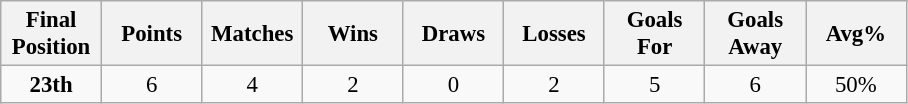<table class="wikitable" style="font-size: 95%; text-align: center;">
<tr>
<th width=60>Final Position</th>
<th width=60>Points</th>
<th width=60>Matches</th>
<th width=60>Wins</th>
<th width=60>Draws</th>
<th width=60>Losses</th>
<th width=60>Goals For</th>
<th width=60>Goals Away</th>
<th width=60>Avg%</th>
</tr>
<tr>
<td><strong>23th</strong></td>
<td>6</td>
<td>4</td>
<td>2</td>
<td>0</td>
<td>2</td>
<td>5</td>
<td>6</td>
<td>50%</td>
</tr>
</table>
